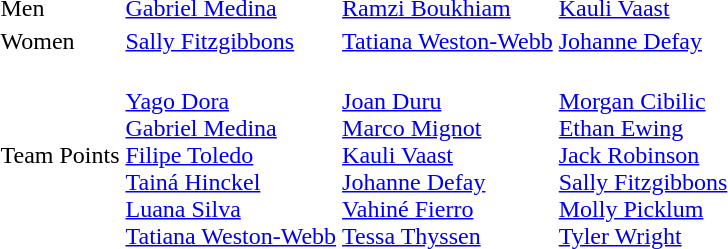<table>
<tr>
<td>Men</td>
<td><a href='#'>Gabriel Medina</a><br></td>
<td><a href='#'>Ramzi Boukhiam</a><br></td>
<td><a href='#'>Kauli Vaast</a><br></td>
</tr>
<tr>
<td>Women</td>
<td><a href='#'>Sally Fitzgibbons</a><br></td>
<td><a href='#'>Tatiana Weston-Webb</a><br></td>
<td><a href='#'>Johanne Defay</a><br></td>
</tr>
<tr>
<td>Team Points</td>
<td><br><a href='#'>Yago Dora</a><br><a href='#'>Gabriel Medina</a><br><a href='#'>Filipe Toledo</a><br><a href='#'>Tainá Hinckel</a><br><a href='#'>Luana Silva</a><br><a href='#'>Tatiana Weston-Webb</a></td>
<td><br><a href='#'>Joan Duru</a><br><a href='#'>Marco Mignot</a><br><a href='#'>Kauli Vaast</a><br><a href='#'>Johanne Defay</a><br><a href='#'>Vahiné Fierro</a><br><a href='#'>Tessa Thyssen</a></td>
<td><br><a href='#'>Morgan Cibilic</a><br><a href='#'>Ethan Ewing</a><br><a href='#'>Jack Robinson</a><br><a href='#'>Sally Fitzgibbons</a><br><a href='#'>Molly Picklum</a><br><a href='#'>Tyler Wright</a></td>
</tr>
</table>
